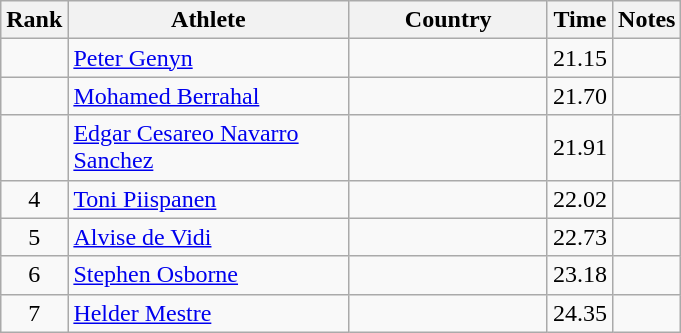<table class="wikitable sortable" style="text-align:center">
<tr>
<th>Rank</th>
<th style="width:180px">Athlete</th>
<th style="width:125px">Country</th>
<th>Time</th>
<th>Notes</th>
</tr>
<tr>
<td></td>
<td style="text-align:left;"><a href='#'>Peter Genyn</a></td>
<td style="text-align:left;"></td>
<td>21.15</td>
<td></td>
</tr>
<tr>
<td></td>
<td style="text-align:left;"><a href='#'>Mohamed Berrahal</a></td>
<td style="text-align:left;"></td>
<td>21.70</td>
<td></td>
</tr>
<tr>
<td></td>
<td style="text-align:left;"><a href='#'>Edgar Cesareo Navarro Sanchez</a></td>
<td style="text-align:left;"></td>
<td>21.91</td>
<td></td>
</tr>
<tr>
<td>4</td>
<td style="text-align:left;"><a href='#'>Toni Piispanen</a></td>
<td style="text-align:left;"></td>
<td>22.02</td>
<td></td>
</tr>
<tr>
<td>5</td>
<td style="text-align:left;"><a href='#'>Alvise de Vidi</a></td>
<td style="text-align:left;"></td>
<td>22.73</td>
<td></td>
</tr>
<tr>
<td>6</td>
<td style="text-align:left;"><a href='#'>Stephen Osborne</a></td>
<td style="text-align:left;"></td>
<td>23.18</td>
<td></td>
</tr>
<tr>
<td>7</td>
<td style="text-align:left;"><a href='#'>Helder Mestre</a></td>
<td style="text-align:left;"></td>
<td>24.35</td>
<td></td>
</tr>
</table>
